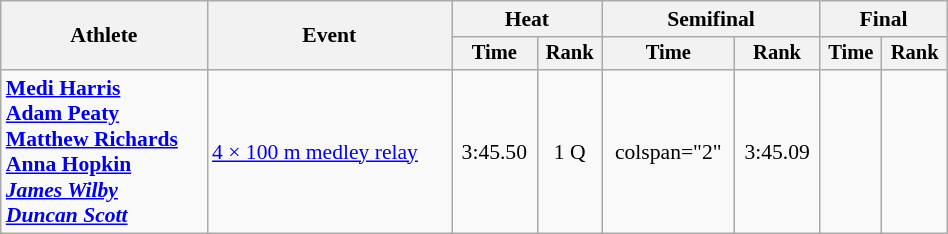<table class="wikitable" style="text-align:center; font-size:90%; width:50%;">
<tr>
<th rowspan="2">Athlete</th>
<th rowspan="2">Event</th>
<th colspan="2">Heat</th>
<th colspan="2">Semifinal</th>
<th colspan="2">Final</th>
</tr>
<tr style="font-size:95%">
<th>Time</th>
<th>Rank</th>
<th>Time</th>
<th>Rank</th>
<th>Time</th>
<th>Rank</th>
</tr>
<tr align=center>
<td align=left><strong><a href='#'>Medi Harris</a><br><a href='#'>Adam Peaty</a><br><a href='#'>Matthew Richards</a><br><a href='#'>Anna Hopkin</a><br><em><a href='#'>James Wilby</a><br><a href='#'>Duncan Scott</a><strong><em></td>
<td align=left><a href='#'>4 × 100 m medley relay</a></td>
<td>3:45.50</td>
<td>1 </strong>Q<strong></td>
<td>colspan="2" </td>
<td>3:45.09</td>
<td></td>
</tr>
</table>
